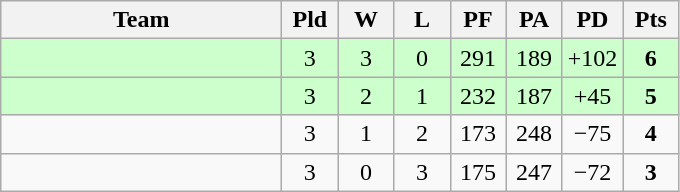<table class=wikitable style="text-align:center">
<tr>
<th width=180>Team</th>
<th width=30>Pld</th>
<th width=30>W</th>
<th width=30>L</th>
<th width=30>PF</th>
<th width=30>PA</th>
<th width=30>PD</th>
<th width=30>Pts</th>
</tr>
<tr align=center bgcolor="#ccffcc">
<td align=left></td>
<td>3</td>
<td>3</td>
<td>0</td>
<td>291</td>
<td>189</td>
<td>+102</td>
<td><strong>6</strong></td>
</tr>
<tr align=center bgcolor="#ccffcc">
<td align=left></td>
<td>3</td>
<td>2</td>
<td>1</td>
<td>232</td>
<td>187</td>
<td>+45</td>
<td><strong>5</strong></td>
</tr>
<tr align=center>
<td align=left></td>
<td>3</td>
<td>1</td>
<td>2</td>
<td>173</td>
<td>248</td>
<td>−75</td>
<td><strong>4</strong></td>
</tr>
<tr align=center>
<td align=left></td>
<td>3</td>
<td>0</td>
<td>3</td>
<td>175</td>
<td>247</td>
<td>−72</td>
<td><strong>3</strong></td>
</tr>
</table>
